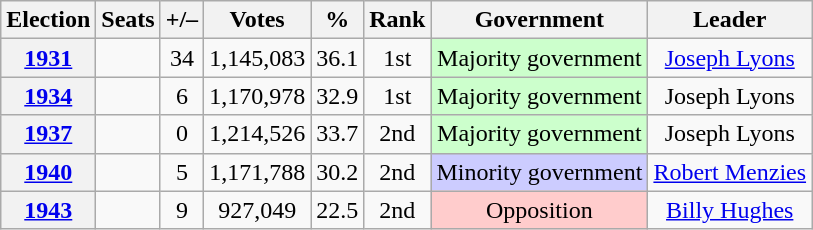<table class=wikitable style="text-align: center;">
<tr>
<th>Election</th>
<th>Seats</th>
<th>+/–</th>
<th>Votes</th>
<th>%</th>
<th>Rank</th>
<th>Government</th>
<th>Leader</th>
</tr>
<tr>
<th><a href='#'>1931</a></th>
<td></td>
<td> 34</td>
<td>1,145,083</td>
<td>36.1</td>
<td> 1st</td>
<td style="background-color:#CCFFCC">Majority government</td>
<td><a href='#'>Joseph Lyons</a></td>
</tr>
<tr>
<th><a href='#'>1934</a></th>
<td></td>
<td> 6</td>
<td>1,170,978</td>
<td>32.9</td>
<td> 1st</td>
<td style="background-color:#CCFFCC">Majority government<br></td>
<td>Joseph Lyons</td>
</tr>
<tr>
<th><a href='#'>1937</a></th>
<td></td>
<td> 0</td>
<td>1,214,526</td>
<td>33.7</td>
<td> 2nd</td>
<td style="background-color:#CCFFCC">Majority government<br></td>
<td>Joseph Lyons</td>
</tr>
<tr>
<th><a href='#'>1940</a></th>
<td></td>
<td> 5</td>
<td>1,171,788</td>
<td>30.2</td>
<td> 2nd</td>
<td style="background-color:#CCCCFF">Minority government<br></td>
<td><a href='#'>Robert Menzies</a></td>
</tr>
<tr>
<th><a href='#'>1943</a></th>
<td></td>
<td> 9</td>
<td>927,049</td>
<td>22.5</td>
<td> 2nd</td>
<td style="background-color:#FFCCCC">Opposition</td>
<td><a href='#'>Billy Hughes</a></td>
</tr>
</table>
